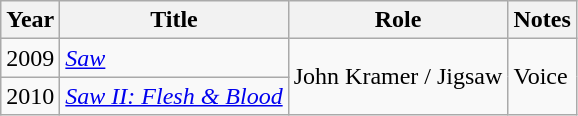<table class="wikitable sortable">
<tr>
<th scope="col">Year</th>
<th scope="col">Title</th>
<th scope="col">Role</th>
<th scope="col">Notes</th>
</tr>
<tr>
<td>2009</td>
<td><em><a href='#'>Saw</a></em></td>
<td rowspan="2">John Kramer / Jigsaw</td>
<td rowspan="2">Voice</td>
</tr>
<tr>
<td>2010</td>
<td><em><a href='#'>Saw II: Flesh & Blood</a></em></td>
</tr>
</table>
